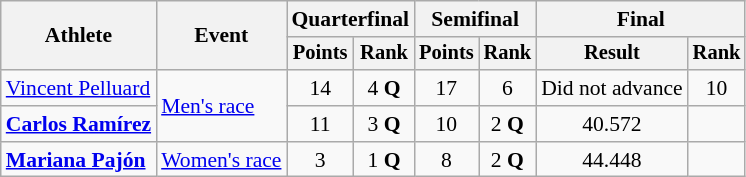<table class="wikitable" style="font-size:90%;">
<tr>
<th rowspan=2>Athlete</th>
<th rowspan=2>Event</th>
<th colspan=2>Quarterfinal</th>
<th colspan=2>Semifinal</th>
<th colspan=2>Final</th>
</tr>
<tr style="font-size:95%">
<th>Points</th>
<th>Rank</th>
<th>Points</th>
<th>Rank</th>
<th>Result</th>
<th>Rank</th>
</tr>
<tr align=center>
<td align=left><a href='#'>Vincent Pelluard</a></td>
<td rowspan="2" align="left"><a href='#'>Men's race</a></td>
<td>14</td>
<td>4 <strong>Q</strong></td>
<td>17</td>
<td>6</td>
<td>Did not advance</td>
<td>10</td>
</tr>
<tr align=center>
<td align=left><strong><a href='#'>Carlos Ramírez</a></strong></td>
<td>11</td>
<td>3 <strong>Q</strong></td>
<td>10</td>
<td>2 <strong>Q</strong></td>
<td>40.572</td>
<td></td>
</tr>
<tr align=center>
<td align=left><strong><a href='#'>Mariana Pajón</a></strong></td>
<td align=left><a href='#'>Women's race</a></td>
<td>3</td>
<td>1 <strong>Q</strong></td>
<td>8</td>
<td>2 <strong>Q</strong></td>
<td>44.448</td>
<td></td>
</tr>
</table>
